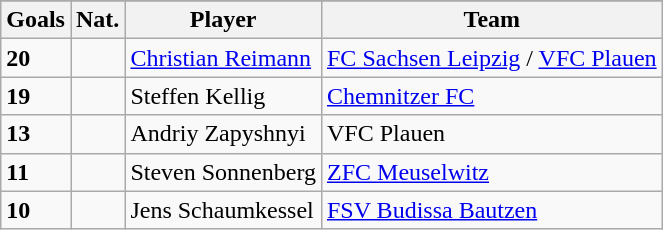<table class="wikitable">
<tr align="center" bgcolor="#dfdfdf">
</tr>
<tr>
<th>Goals</th>
<th>Nat.</th>
<th>Player</th>
<th>Team</th>
</tr>
<tr>
<td><strong>20</strong></td>
<td></td>
<td><a href='#'>Christian Reimann</a></td>
<td><a href='#'>FC Sachsen Leipzig</a> / <a href='#'>VFC Plauen</a></td>
</tr>
<tr>
<td><strong>19</strong></td>
<td></td>
<td>Steffen Kellig</td>
<td><a href='#'>Chemnitzer FC</a></td>
</tr>
<tr>
<td><strong>13</strong></td>
<td></td>
<td>Andriy Zapyshnyi</td>
<td>VFC Plauen</td>
</tr>
<tr>
<td><strong>11</strong></td>
<td></td>
<td>Steven Sonnenberg</td>
<td><a href='#'>ZFC Meuselwitz</a></td>
</tr>
<tr>
<td><strong>10</strong></td>
<td></td>
<td>Jens Schaumkessel</td>
<td><a href='#'>FSV Budissa Bautzen</a></td>
</tr>
</table>
